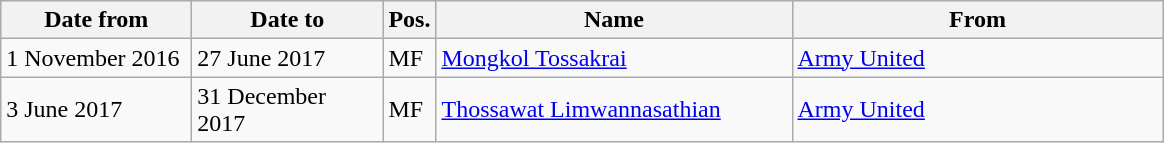<table class="wikitable">
<tr>
<th width="120">Date from</th>
<th width="120">Date to</th>
<th>Pos.</th>
<th width="230">Name</th>
<th width="240">From</th>
</tr>
<tr>
<td>1 November 2016</td>
<td>27 June 2017</td>
<td>MF</td>
<td> <a href='#'>Mongkol Tossakrai</a></td>
<td> <a href='#'>Army United</a></td>
</tr>
<tr>
<td>3 June 2017</td>
<td>31 December 2017</td>
<td>MF</td>
<td> <a href='#'>Thossawat Limwannasathian</a></td>
<td> <a href='#'>Army United</a></td>
</tr>
</table>
